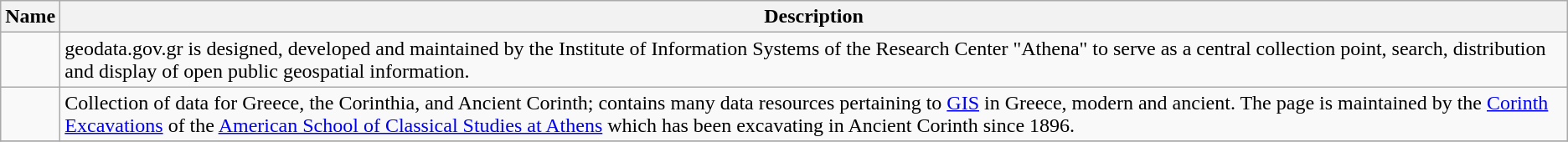<table class="wikitable sortable" style="text-align: left; color: black;">
<tr>
<th data-sort-type="text"><strong>Name</strong></th>
<th class="unsortable"><strong>Description</strong></th>
</tr>
<tr>
<td align="left"></td>
<td>geodata.gov.gr is designed, developed and maintained by the Institute of Information Systems of the Research Center "Athena" to serve as a central collection point, search, distribution and display of open public geospatial information.</td>
</tr>
<tr>
<td align="left"></td>
<td>Collection of data for Greece, the Corinthia, and Ancient Corinth; contains many data resources pertaining to <a href='#'>GIS</a> in Greece, modern and ancient. The page is maintained by the <a href='#'>Corinth Excavations</a> of the <a href='#'>American School of Classical Studies at Athens</a> which has been excavating in Ancient Corinth since 1896.</td>
</tr>
<tr>
</tr>
</table>
